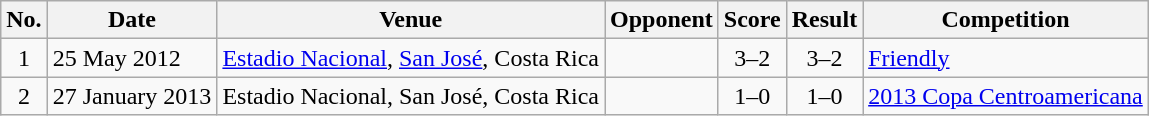<table class="wikitable sortable">
<tr>
<th scope="col">No.</th>
<th scope="col">Date</th>
<th scope="col">Venue</th>
<th scope="col">Opponent</th>
<th scope="col">Score</th>
<th scope="col">Result</th>
<th scope="col">Competition</th>
</tr>
<tr>
<td style="text-align:center">1</td>
<td>25 May 2012</td>
<td><a href='#'>Estadio Nacional</a>, <a href='#'>San José</a>, Costa Rica</td>
<td></td>
<td style="text-align:center">3–2</td>
<td style="text-align:center">3–2</td>
<td><a href='#'>Friendly</a></td>
</tr>
<tr>
<td style="text-align:center">2</td>
<td>27 January 2013</td>
<td>Estadio Nacional, San José, Costa Rica</td>
<td></td>
<td style="text-align:center">1–0</td>
<td style="text-align:center">1–0</td>
<td><a href='#'>2013 Copa Centroamericana</a></td>
</tr>
</table>
